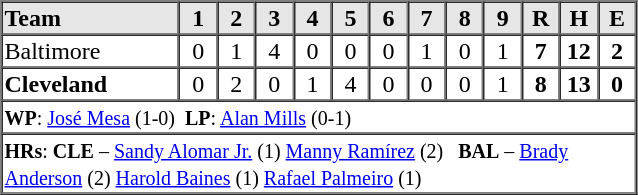<table border=1 cellspacing=0 width=425 style="margin-left:3em;">
<tr style="text-align:center; background-color:#e6e6e6;">
<th align=left width=28%>Team</th>
<th width=6%>1</th>
<th width=6%>2</th>
<th width=6%>3</th>
<th width=6%>4</th>
<th width=6%>5</th>
<th width=6%>6</th>
<th width=6%>7</th>
<th width=6%>8</th>
<th width=6%>9</th>
<th width=6%>R</th>
<th width=6%>H</th>
<th width=6%>E</th>
</tr>
<tr style="text-align:center;">
<td align=left>Baltimore</td>
<td>0</td>
<td>1</td>
<td>4</td>
<td>0</td>
<td>0</td>
<td>0</td>
<td>1</td>
<td>0</td>
<td>1</td>
<td><strong>7</strong></td>
<td><strong>12</strong></td>
<td><strong>2</strong></td>
</tr>
<tr style="text-align:center;">
<td align=left><strong>Cleveland</strong></td>
<td>0</td>
<td>2</td>
<td>0</td>
<td>1</td>
<td>4</td>
<td>0</td>
<td>0</td>
<td>0</td>
<td>1</td>
<td><strong>8</strong></td>
<td><strong>13</strong></td>
<td><strong>0</strong></td>
</tr>
<tr style="text-align:left;">
<td colspan=13><small><strong>WP</strong>: <a href='#'>José Mesa</a> (1-0)  <strong>LP</strong>: <a href='#'>Alan Mills</a> (0-1)  </small></td>
</tr>
<tr style="text-align:left;">
<td colspan=13><small><strong>HRs</strong>: <strong>CLE</strong> – <a href='#'>Sandy Alomar Jr.</a> (1) <a href='#'>Manny Ramírez</a> (2)   <strong>BAL</strong> – <a href='#'>Brady Anderson</a> (2) <a href='#'>Harold Baines</a> (1) <a href='#'>Rafael Palmeiro</a> (1)</small></td>
</tr>
</table>
